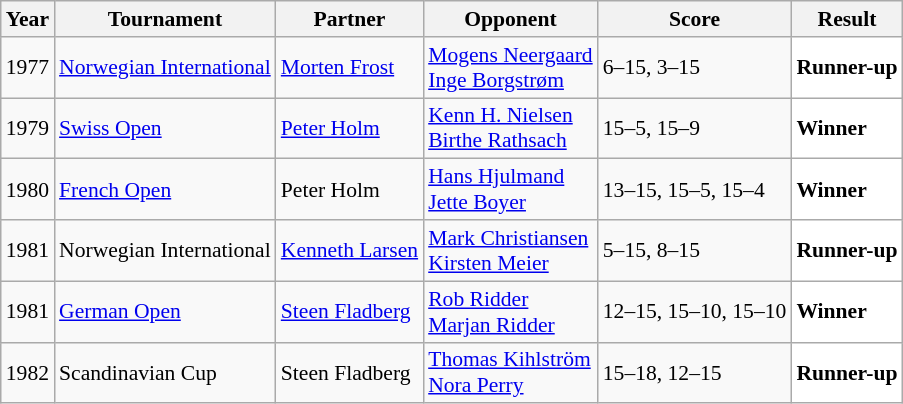<table class="sortable wikitable" style="font-size: 90%;">
<tr>
<th>Year</th>
<th>Tournament</th>
<th>Partner</th>
<th>Opponent</th>
<th>Score</th>
<th>Result</th>
</tr>
<tr>
<td align="center">1977</td>
<td align="left"><a href='#'>Norwegian International</a></td>
<td align="left"> <a href='#'>Morten Frost</a></td>
<td align="left"> <a href='#'>Mogens Neergaard</a><br> <a href='#'>Inge Borgstrøm</a></td>
<td align="left">6–15, 3–15</td>
<td style="text-align:left; background:white"> <strong>Runner-up</strong></td>
</tr>
<tr>
<td align="center">1979</td>
<td align="left"><a href='#'>Swiss Open</a></td>
<td align="left"> <a href='#'>Peter Holm</a></td>
<td align="left"> <a href='#'>Kenn H. Nielsen</a><br> <a href='#'>Birthe Rathsach</a></td>
<td align="left">15–5, 15–9</td>
<td style="text-align:left; background:white"> <strong>Winner</strong></td>
</tr>
<tr>
<td align="center">1980</td>
<td align="left"><a href='#'>French Open</a></td>
<td align="left"> Peter Holm</td>
<td align="left"> <a href='#'>Hans Hjulmand</a><br> <a href='#'>Jette Boyer</a></td>
<td align="left">13–15, 15–5, 15–4</td>
<td style="text-align:left; background:white"> <strong>Winner</strong></td>
</tr>
<tr>
<td align="center">1981</td>
<td align="left">Norwegian International</td>
<td align="left"> <a href='#'>Kenneth Larsen</a></td>
<td align="left"> <a href='#'>Mark Christiansen</a><br> <a href='#'>Kirsten Meier</a></td>
<td align="left">5–15, 8–15</td>
<td style="text-align:left; background:white"> <strong>Runner-up</strong></td>
</tr>
<tr>
<td align="center">1981</td>
<td align="left"><a href='#'>German Open</a></td>
<td align="left"> <a href='#'>Steen Fladberg</a></td>
<td align="left"> <a href='#'>Rob Ridder</a><br> <a href='#'>Marjan Ridder</a></td>
<td align="left">12–15, 15–10, 15–10</td>
<td style="text-align:left; background:white"> <strong>Winner</strong></td>
</tr>
<tr>
<td align="center">1982</td>
<td align="left">Scandinavian Cup</td>
<td align="left"> Steen Fladberg</td>
<td align="left"> <a href='#'>Thomas Kihlström</a><br> <a href='#'>Nora Perry</a></td>
<td align="left">15–18, 12–15</td>
<td style="text-align:left; background:white"> <strong>Runner-up</strong></td>
</tr>
</table>
